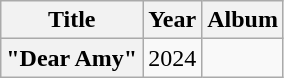<table class="wikitable plainrowheaders" style="text-align:center;">
<tr>
<th scope="col">Title</th>
<th scope="col">Year</th>
<th scope="col">Album</th>
</tr>
<tr>
<th scope="row">"Dear Amy"</th>
<td>2024</td>
<td></td>
</tr>
</table>
